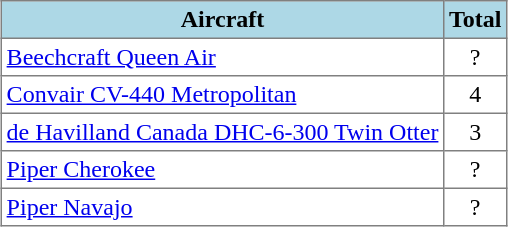<table class="toccolours" border="1" cellpadding="3" style="margin:1em auto; border-collapse:collapse">
<tr bgcolor=lightblue>
<th>Aircraft</th>
<th>Total</th>
</tr>
<tr>
<td><a href='#'>Beechcraft Queen Air</a></td>
<td align=center>?</td>
</tr>
<tr>
<td><a href='#'>Convair CV-440 Metropolitan</a></td>
<td align=center>4</td>
</tr>
<tr>
<td><a href='#'>de Havilland Canada DHC-6-300 Twin Otter</a></td>
<td align=center>3</td>
</tr>
<tr>
<td><a href='#'>Piper Cherokee</a></td>
<td align=center>?</td>
</tr>
<tr>
<td><a href='#'>Piper Navajo</a></td>
<td align=center>?</td>
</tr>
</table>
